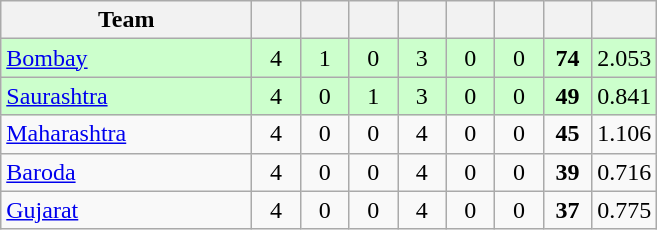<table class="wikitable" style="text-align:center">
<tr>
<th style="width:160px">Team</th>
<th style="width:25px"></th>
<th style="width:25px"></th>
<th style="width:25px"></th>
<th style="width:25px"></th>
<th style="width:25px"></th>
<th style="width:25px"></th>
<th style="width:25px"></th>
<th style="width:25px;"></th>
</tr>
<tr style="background:#cfc;">
<td style="text-align:left"><a href='#'>Bombay</a></td>
<td>4</td>
<td>1</td>
<td>0</td>
<td>3</td>
<td>0</td>
<td>0</td>
<td><strong>74</strong></td>
<td>2.053</td>
</tr>
<tr style="background:#cfc;">
<td style="text-align:left"><a href='#'>Saurashtra</a></td>
<td>4</td>
<td>0</td>
<td>1</td>
<td>3</td>
<td>0</td>
<td>0</td>
<td><strong>49</strong></td>
<td>0.841</td>
</tr>
<tr>
<td style="text-align:left"><a href='#'>Maharashtra</a></td>
<td>4</td>
<td>0</td>
<td>0</td>
<td>4</td>
<td>0</td>
<td>0</td>
<td><strong>45</strong></td>
<td>1.106</td>
</tr>
<tr>
<td style="text-align:left"><a href='#'>Baroda</a></td>
<td>4</td>
<td>0</td>
<td>0</td>
<td>4</td>
<td>0</td>
<td>0</td>
<td><strong>39</strong></td>
<td>0.716</td>
</tr>
<tr>
<td style="text-align:left"><a href='#'>Gujarat</a></td>
<td>4</td>
<td>0</td>
<td>0</td>
<td>4</td>
<td>0</td>
<td>0</td>
<td><strong>37</strong></td>
<td>0.775</td>
</tr>
</table>
